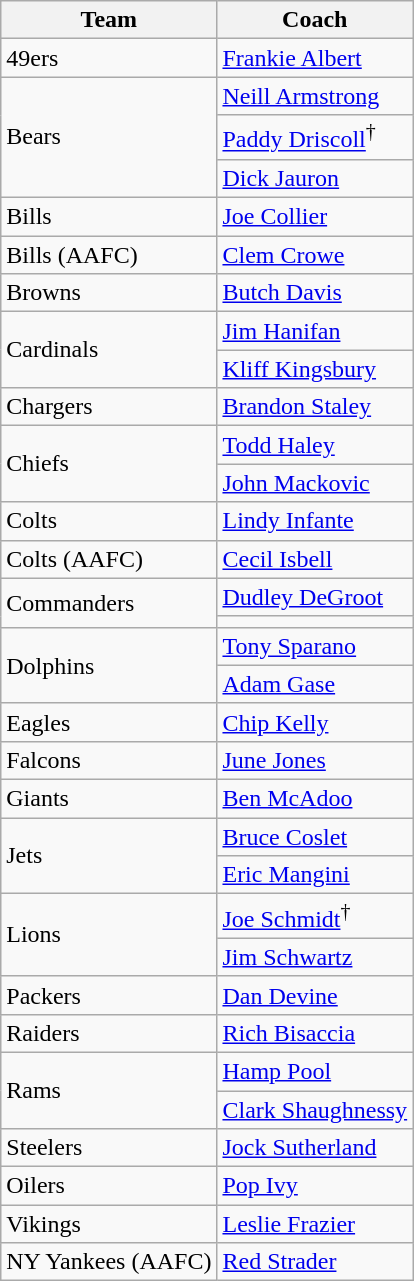<table class="wikitable">
<tr>
<th>Team</th>
<th>Coach</th>
</tr>
<tr>
<td>49ers</td>
<td><a href='#'>Frankie Albert</a></td>
</tr>
<tr>
<td rowspan=3>Bears</td>
<td><a href='#'>Neill Armstrong</a></td>
</tr>
<tr>
<td><a href='#'>Paddy Driscoll</a><sup>†</sup></td>
</tr>
<tr>
<td><a href='#'>Dick Jauron</a></td>
</tr>
<tr>
<td>Bills</td>
<td><a href='#'>Joe Collier</a></td>
</tr>
<tr>
<td>Bills (AAFC)</td>
<td><a href='#'>Clem Crowe</a></td>
</tr>
<tr>
<td>Browns</td>
<td><a href='#'>Butch Davis</a></td>
</tr>
<tr>
<td rowspan=2>Cardinals</td>
<td><a href='#'>Jim Hanifan</a></td>
</tr>
<tr>
<td><a href='#'>Kliff Kingsbury</a></td>
</tr>
<tr>
<td>Chargers</td>
<td><a href='#'>Brandon Staley</a></td>
</tr>
<tr>
<td rowspan=2>Chiefs</td>
<td><a href='#'>Todd Haley</a></td>
</tr>
<tr>
<td><a href='#'>John Mackovic</a></td>
</tr>
<tr>
<td>Colts</td>
<td><a href='#'>Lindy Infante</a></td>
</tr>
<tr>
<td>Colts (AAFC)</td>
<td><a href='#'>Cecil Isbell</a></td>
</tr>
<tr>
<td rowspan=2>Commanders</td>
<td><a href='#'>Dudley DeGroot</a></td>
</tr>
<tr>
<td></td>
</tr>
<tr>
<td rowspan=2>Dolphins</td>
<td><a href='#'>Tony Sparano</a></td>
</tr>
<tr>
<td><a href='#'>Adam Gase</a></td>
</tr>
<tr>
<td>Eagles</td>
<td><a href='#'>Chip Kelly</a></td>
</tr>
<tr>
<td>Falcons</td>
<td><a href='#'>June Jones</a></td>
</tr>
<tr>
<td>Giants</td>
<td><a href='#'>Ben McAdoo</a></td>
</tr>
<tr>
<td rowspan=2>Jets</td>
<td><a href='#'>Bruce Coslet</a></td>
</tr>
<tr>
<td><a href='#'>Eric Mangini</a></td>
</tr>
<tr>
<td rowspan=2>Lions</td>
<td><a href='#'>Joe Schmidt</a><sup>†</sup></td>
</tr>
<tr>
<td><a href='#'>Jim Schwartz</a></td>
</tr>
<tr>
<td>Packers</td>
<td><a href='#'>Dan Devine</a></td>
</tr>
<tr>
<td>Raiders</td>
<td><a href='#'>Rich Bisaccia</a></td>
</tr>
<tr>
<td rowspan=2>Rams</td>
<td><a href='#'>Hamp Pool</a></td>
</tr>
<tr>
<td><a href='#'>Clark Shaughnessy</a></td>
</tr>
<tr>
<td>Steelers</td>
<td><a href='#'>Jock Sutherland</a></td>
</tr>
<tr>
<td>Oilers</td>
<td><a href='#'>Pop Ivy</a></td>
</tr>
<tr>
<td>Vikings</td>
<td><a href='#'>Leslie Frazier</a></td>
</tr>
<tr>
<td>NY Yankees (AAFC)</td>
<td><a href='#'>Red Strader</a></td>
</tr>
</table>
